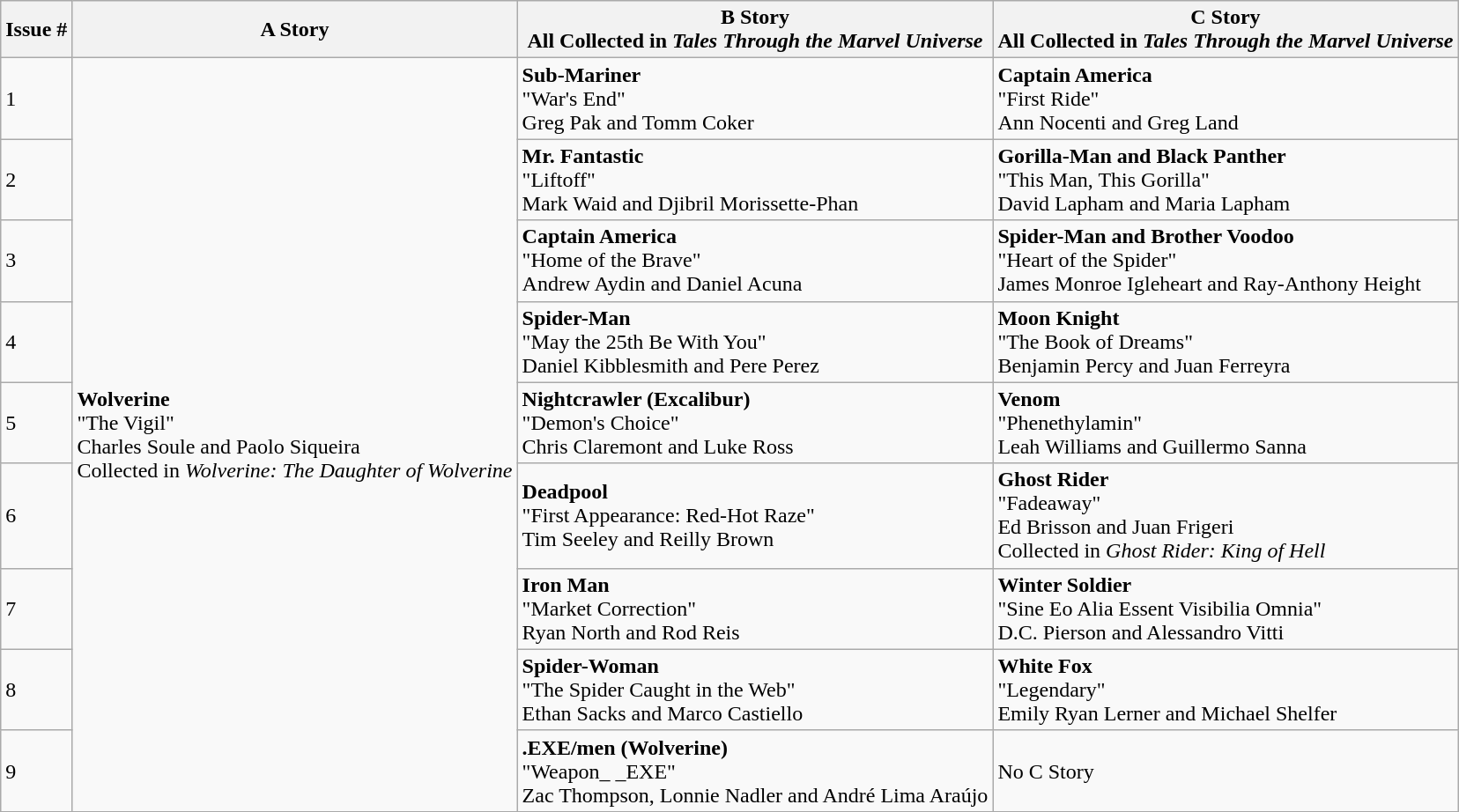<table class="wikitable">
<tr>
<th>Issue #</th>
<th>A Story</th>
<th>B Story<br>All Collected in <em>Tales Through the Marvel Universe</em></th>
<th>C Story<br>All Collected in <em>Tales Through the Marvel Universe</em></th>
</tr>
<tr>
<td>1</td>
<td rowspan="9"><strong>Wolverine</strong><br>"The Vigil"<br>Charles Soule and Paolo Siqueira<br>Collected in <em>Wolverine: The Daughter of Wolverine</em></td>
<td><strong>Sub-Mariner</strong><br>"War's End"<br>Greg Pak and Tomm Coker</td>
<td><strong>Captain America</strong><br>"First Ride"<br>Ann Nocenti and Greg Land</td>
</tr>
<tr>
<td>2</td>
<td><strong>Mr. Fantastic</strong><br>"Liftoff"<br>Mark Waid and Djibril Morissette-Phan</td>
<td><strong>Gorilla-Man and Black Panther</strong><br>"This Man, This Gorilla"<br>David Lapham and Maria Lapham</td>
</tr>
<tr>
<td>3</td>
<td><strong>Captain America</strong><br>"Home of the Brave"<br>Andrew Aydin and Daniel Acuna</td>
<td><strong>Spider-Man and Brother Voodoo</strong><br>"Heart of the Spider"<br>James Monroe Igleheart and Ray-Anthony Height</td>
</tr>
<tr>
<td>4</td>
<td><strong>Spider-Man</strong><br>"May the 25th Be With You"<br>Daniel Kibblesmith and Pere Perez</td>
<td><strong>Moon Knight</strong><br>"The Book of Dreams"<br>Benjamin Percy and Juan Ferreyra</td>
</tr>
<tr>
<td>5</td>
<td><strong>Nightcrawler (Excalibur)</strong><br>"Demon's Choice"<br>Chris Claremont and Luke Ross</td>
<td><strong>Venom</strong><br>"Phenethylamin"<br>Leah Williams and Guillermo Sanna</td>
</tr>
<tr>
<td>6</td>
<td><strong>Deadpool</strong><br>"First Appearance: Red-Hot Raze"<br>Tim Seeley and Reilly Brown</td>
<td><strong>Ghost Rider</strong><br>"Fadeaway"<br>Ed Brisson and Juan Frigeri<br>Collected in <em>Ghost Rider: King of Hell</em></td>
</tr>
<tr>
<td>7</td>
<td><strong>Iron Man</strong><br>"Market Correction"<br>Ryan North and Rod Reis</td>
<td><strong>Winter Soldier</strong><br>"Sine Eo Alia Essent Visibilia Omnia"<br>D.C. Pierson and Alessandro Vitti</td>
</tr>
<tr>
<td>8</td>
<td><strong>Spider-Woman</strong><br>"The Spider Caught in the Web"<br>Ethan Sacks and Marco Castiello</td>
<td><strong>White Fox</strong><br>"Legendary"<br>Emily Ryan Lerner and Michael Shelfer</td>
</tr>
<tr>
<td>9</td>
<td><strong>.EXE/men (Wolverine)</strong><br>"Weapon_ _EXE"<br>Zac Thompson, Lonnie Nadler and André Lima Araújo</td>
<td>No C Story</td>
</tr>
</table>
